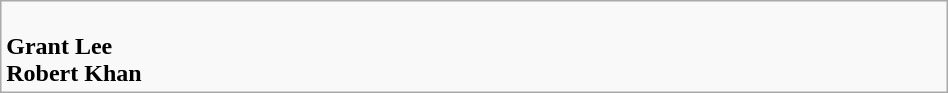<table class=wikitable width="50%">
<tr>
<td valign="top" width="50%"><br>
<strong>Grant Lee</strong><br><strong>Robert Khan</strong></td>
</tr>
</table>
